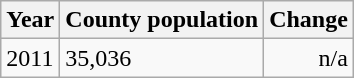<table class="wikitable">
<tr>
<th>Year</th>
<th>County population</th>
<th>Change</th>
</tr>
<tr>
<td>2011</td>
<td>35,036</td>
<td align="right">n/a</td>
</tr>
</table>
